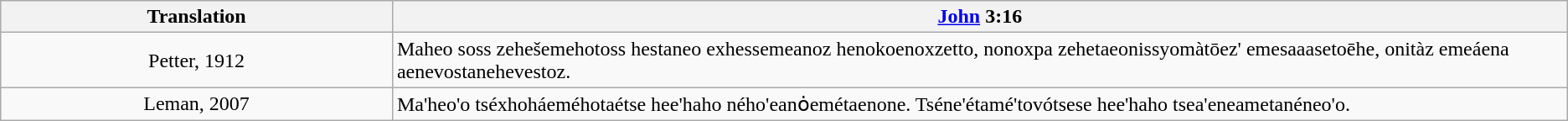<table class="wikitable">
<tr>
<th style="width:25%;">Translation</th>
<th><a href='#'>John</a> 3:16</th>
</tr>
<tr>
<td style="text-align:center;">Petter, 1912</td>
<td>Maheo soss zehešemehotoss hestaneo exhessemeanoz henokoenoxzetto, nonoxpa zehetaeonissyomàtōez' emesaaasetoēhe, onitàz emeáena aenevostanehevestoz.</td>
</tr>
<tr>
<td style="text-align:center;">Leman, 2007</td>
<td>Ma'heo'o tséxhoháeméhotaétse hee'haho ného'eanȯemétaenone. Tséne'étamé'tovótsese hee'haho tsea'eneametanéneo'o.</td>
</tr>
</table>
